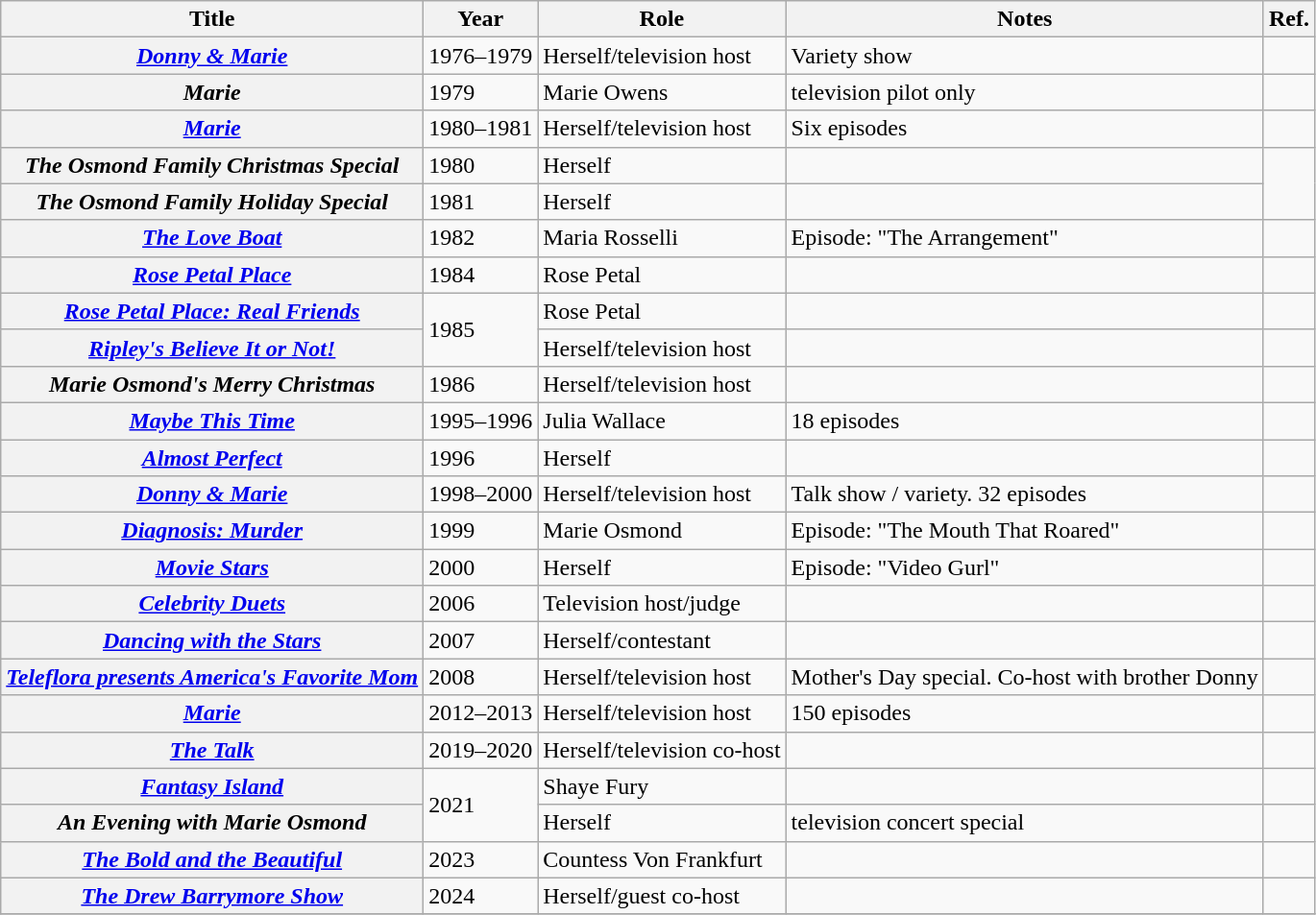<table class="wikitable sortable plainrowheaders">
<tr>
<th scope="col">Title</th>
<th scope="col">Year</th>
<th scope="col">Role</th>
<th scope="col" class="unsortable">Notes</th>
<th scope="col" class="unsortable">Ref.</th>
</tr>
<tr>
<th scope="row"><em><a href='#'>Donny & Marie</a></em></th>
<td>1976–1979</td>
<td>Herself/television host</td>
<td>Variety show</td>
<td align="center"></td>
</tr>
<tr>
<th scope="row"><em>Marie</em></th>
<td>1979</td>
<td>Marie Owens</td>
<td>television pilot only</td>
<td align="center"></td>
</tr>
<tr>
<th scope="row"><em><a href='#'>Marie</a></em></th>
<td>1980–1981</td>
<td>Herself/television host</td>
<td>Six episodes</td>
<td align="center"></td>
</tr>
<tr>
<th scope="row"><em>The Osmond Family Christmas Special</em></th>
<td>1980</td>
<td>Herself</td>
<td></td>
<td align="center" rowspan="2"></td>
</tr>
<tr>
<th scope="row"><em>The Osmond Family Holiday Special</em></th>
<td>1981</td>
<td>Herself</td>
<td></td>
</tr>
<tr>
<th scope="row"><em><a href='#'>The Love Boat</a></em></th>
<td>1982</td>
<td>Maria Rosselli</td>
<td>Episode: "The Arrangement"</td>
<td align="center"></td>
</tr>
<tr>
<th scope="row"><em><a href='#'>Rose Petal Place</a></em></th>
<td>1984</td>
<td>Rose Petal</td>
<td></td>
<td align="center"></td>
</tr>
<tr>
<th scope="row"><em><a href='#'>Rose Petal Place: Real Friends</a></em></th>
<td rowspan="2">1985</td>
<td>Rose Petal</td>
<td></td>
<td align="center"></td>
</tr>
<tr>
<th scope="row"><em><a href='#'>Ripley's Believe It or Not!</a></em></th>
<td>Herself/television host</td>
<td></td>
<td align="center"></td>
</tr>
<tr>
<th scope="row"><em>Marie Osmond's Merry Christmas</em></th>
<td>1986</td>
<td>Herself/television host</td>
<td></td>
<td align="center"></td>
</tr>
<tr>
<th scope="row"><em><a href='#'>Maybe This Time</a></em></th>
<td>1995–1996</td>
<td>Julia Wallace</td>
<td>18 episodes</td>
<td align="center"></td>
</tr>
<tr>
<th scope="row"><em><a href='#'>Almost Perfect</a></em></th>
<td>1996</td>
<td>Herself</td>
<td></td>
<td align="center"></td>
</tr>
<tr>
<th scope="row"><em><a href='#'>Donny & Marie</a></em></th>
<td>1998–2000</td>
<td>Herself/television host</td>
<td>Talk show / variety. 32 episodes</td>
<td align="center"></td>
</tr>
<tr>
<th scope="row"><em><a href='#'>Diagnosis: Murder</a></em></th>
<td>1999</td>
<td>Marie Osmond</td>
<td>Episode: "The Mouth That Roared"</td>
<td align="center"></td>
</tr>
<tr>
<th scope="row"><em><a href='#'>Movie Stars</a></em></th>
<td>2000</td>
<td>Herself</td>
<td>Episode: "Video Gurl"</td>
<td align="center"></td>
</tr>
<tr>
<th scope="row"><em><a href='#'>Celebrity Duets</a></em></th>
<td>2006</td>
<td>Television host/judge</td>
<td></td>
<td align="center"></td>
</tr>
<tr>
<th scope="row"><em><a href='#'>Dancing with the Stars</a></em></th>
<td>2007</td>
<td>Herself/contestant</td>
<td></td>
<td align="center"></td>
</tr>
<tr>
<th scope="row"><em><a href='#'>Teleflora presents America's Favorite Mom</a></em></th>
<td>2008</td>
<td>Herself/television host</td>
<td>Mother's Day special. Co-host with brother Donny</td>
<td align="center"></td>
</tr>
<tr>
<th scope="row"><em><a href='#'>Marie</a></em></th>
<td>2012–2013</td>
<td>Herself/television host</td>
<td>150 episodes</td>
<td align="center"></td>
</tr>
<tr>
<th scope="row"><em><a href='#'>The Talk</a></em></th>
<td>2019–2020</td>
<td>Herself/television co-host</td>
<td></td>
<td align="center"></td>
</tr>
<tr>
<th scope="row"><em><a href='#'>Fantasy Island</a></em></th>
<td rowspan="2">2021</td>
<td>Shaye Fury</td>
<td></td>
<td align="center"></td>
</tr>
<tr>
<th scope="row"><em>An Evening with Marie Osmond</em></th>
<td>Herself</td>
<td>television concert special</td>
<td align="center"></td>
</tr>
<tr>
<th scope="row"><em><a href='#'>The Bold and the Beautiful</a></em></th>
<td>2023</td>
<td>Countess Von Frankfurt</td>
<td></td>
<td align="center"></td>
</tr>
<tr>
<th scope="row"><em><a href='#'>The Drew Barrymore Show</a></em></th>
<td>2024</td>
<td>Herself/guest co-host</td>
<td></td>
<td align="center"></td>
</tr>
<tr>
</tr>
</table>
